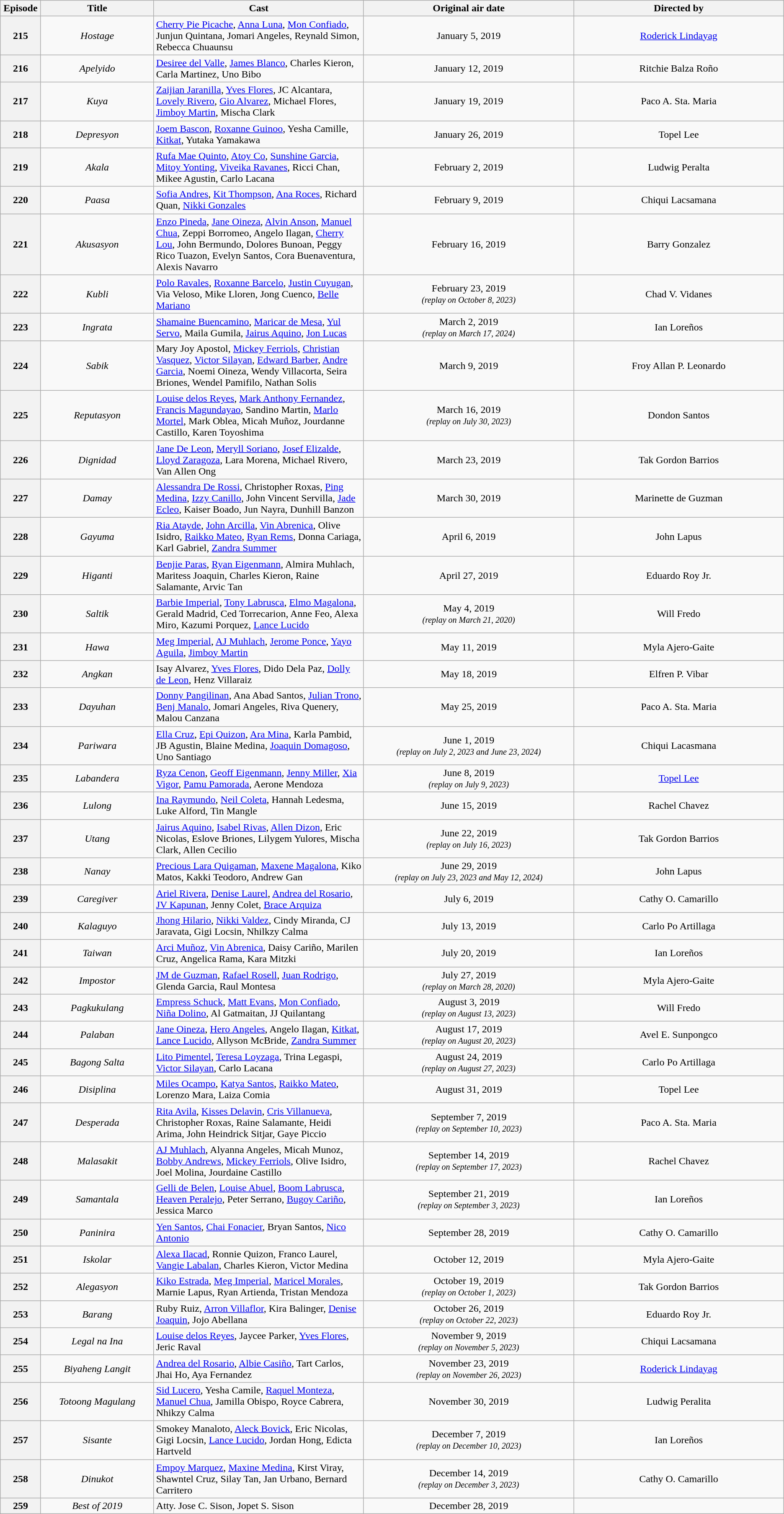<table class="wikitable sortable" style="text-align:center">
<tr>
<th style="width:5%;">Episode</th>
<th style="width:14%;">Title</th>
<th style="width:26%;">Cast</th>
<th style="width:26%;">Original air date</th>
<th style="width:26%;">Directed by</th>
</tr>
<tr>
<th>215</th>
<td><em>Hostage</em></td>
<td style="text-align:left;"><a href='#'>Cherry Pie Picache</a>, <a href='#'>Anna Luna</a>, <a href='#'>Mon Confiado</a>, Junjun Quintana, Jomari Angeles, Reynald Simon, Rebecca Chuaunsu</td>
<td>January 5, 2019</td>
<td><a href='#'>Roderick Lindayag</a></td>
</tr>
<tr>
<th>216</th>
<td><em>Apelyido</em></td>
<td style="text-align:left;"><a href='#'>Desiree del Valle</a>, <a href='#'>James Blanco</a>, Charles Kieron, Carla Martinez, Uno Bibo</td>
<td>January 12, 2019</td>
<td>Ritchie Balza Roño</td>
</tr>
<tr>
<th>217</th>
<td><em>Kuya</em></td>
<td style="text-align:left;"><a href='#'>Zaijian Jaranilla</a>, <a href='#'>Yves Flores</a>, JC Alcantara, <a href='#'>Lovely Rivero</a>, <a href='#'>Gio Alvarez</a>, Michael Flores, <a href='#'>Jimboy Martin</a>, Mischa Clark</td>
<td>January 19, 2019</td>
<td>Paco A. Sta. Maria</td>
</tr>
<tr>
<th>218</th>
<td><em>Depresyon</em></td>
<td style="text-align:left;"><a href='#'>Joem Bascon</a>, <a href='#'>Roxanne Guinoo</a>, Yesha Camille, <a href='#'>Kitkat</a>, Yutaka Yamakawa</td>
<td>January 26, 2019</td>
<td>Topel Lee</td>
</tr>
<tr>
<th>219</th>
<td><em>Akala</em></td>
<td style="text-align:left;"><a href='#'>Rufa Mae Quinto</a>, <a href='#'>Atoy Co</a>, <a href='#'>Sunshine Garcia</a>, <a href='#'>Mitoy Yonting</a>, <a href='#'>Viveika Ravanes</a>, Ricci Chan, Mikee Agustin, Carlo Lacana</td>
<td>February 2, 2019</td>
<td>Ludwig Peralta</td>
</tr>
<tr>
<th>220</th>
<td><em>Paasa</em></td>
<td style="text-align:left;"><a href='#'>Sofia Andres</a>, <a href='#'>Kit Thompson</a>, <a href='#'>Ana Roces</a>, Richard Quan, <a href='#'>Nikki Gonzales</a></td>
<td>February 9, 2019</td>
<td>Chiqui Lacsamana</td>
</tr>
<tr>
<th>221</th>
<td><em>Akusasyon</em></td>
<td style="text-align:left;"><a href='#'>Enzo Pineda</a>, <a href='#'>Jane Oineza</a>, <a href='#'>Alvin Anson</a>, <a href='#'>Manuel Chua</a>, Zeppi Borromeo, Angelo Ilagan, <a href='#'>Cherry Lou</a>, John Bermundo, Dolores Bunoan, Peggy Rico Tuazon, Evelyn Santos, Cora Buenaventura, Alexis Navarro</td>
<td>February 16, 2019</td>
<td>Barry Gonzalez</td>
</tr>
<tr>
<th>222</th>
<td><em>Kubli</em></td>
<td style="text-align:left;"><a href='#'>Polo Ravales</a>, <a href='#'>Roxanne Barcelo</a>, <a href='#'>Justin Cuyugan</a>, Via Veloso, Mike Lloren, Jong Cuenco, <a href='#'>Belle Mariano</a></td>
<td>February 23, 2019<br><small><em>(replay on October 8, 2023)</em></small></td>
<td>Chad V. Vidanes</td>
</tr>
<tr>
<th>223</th>
<td><em>Ingrata</em></td>
<td style="text-align:left;"><a href='#'>Shamaine Buencamino</a>, <a href='#'>Maricar de Mesa</a>, <a href='#'>Yul Servo</a>, Maila Gumila, <a href='#'>Jairus Aquino</a>, <a href='#'>Jon Lucas</a></td>
<td>March 2, 2019<br><small><em>(replay on March 17, 2024)</em></small></td>
<td>Ian Loreños</td>
</tr>
<tr>
<th>224</th>
<td><em>Sabik</em></td>
<td style= "text-align:left;">Mary Joy Apostol, <a href='#'>Mickey Ferriols</a>, <a href='#'>Christian Vasquez</a>, <a href='#'>Victor Silayan</a>, <a href='#'>Edward Barber</a>, <a href='#'>Andre Garcia</a>, Noemi Oineza, Wendy Villacorta, Seira Briones, Wendel Pamifilo, Nathan Solis</td>
<td>March 9, 2019</td>
<td>Froy Allan P. Leonardo</td>
</tr>
<tr>
<th>225</th>
<td><em>Reputasyon</em></td>
<td style= "text-align:left;"><a href='#'>Louise delos Reyes</a>, <a href='#'>Mark Anthony Fernandez</a>, <a href='#'>Francis Magundayao</a>, Sandino Martin, <a href='#'>Marlo Mortel</a>, Mark Oblea, Micah Muñoz, Jourdanne Castillo, Karen Toyoshima</td>
<td>March 16, 2019<br><small><em>(replay on July 30, 2023)</em></small></td>
<td>Dondon Santos</td>
</tr>
<tr>
<th>226</th>
<td><em>Dignidad</em></td>
<td style= "text-align:left;"><a href='#'>Jane De Leon</a>, <a href='#'>Meryll Soriano</a>, <a href='#'>Josef Elizalde</a>, <a href='#'>Lloyd Zaragoza</a>, Lara Morena, Michael Rivero, Van Allen Ong</td>
<td>March 23, 2019</td>
<td>Tak Gordon Barrios</td>
</tr>
<tr>
<th>227</th>
<td><em>Damay</em></td>
<td style= "text-align:left;"><a href='#'>Alessandra De Rossi</a>, Christopher Roxas, <a href='#'>Ping Medina</a>, <a href='#'>Izzy Canillo</a>, John Vincent Servilla, <a href='#'>Jade Ecleo</a>, Kaiser Boado, Jun Nayra, Dunhill Banzon</td>
<td>March 30, 2019</td>
<td>Marinette de Guzman</td>
</tr>
<tr>
<th>228</th>
<td><em>Gayuma</em></td>
<td style= "text-align:left;"><a href='#'>Ria Atayde</a>, <a href='#'>John Arcilla</a>, <a href='#'>Vin Abrenica</a>, Olive Isidro, <a href='#'>Raikko Mateo</a>, <a href='#'>Ryan Rems</a>, Donna Cariaga, Karl Gabriel, <a href='#'>Zandra Summer</a></td>
<td>April 6, 2019</td>
<td>John Lapus</td>
</tr>
<tr>
<th>229</th>
<td><em>Higanti</em></td>
<td style= "text-align:left;"><a href='#'>Benjie Paras</a>, <a href='#'>Ryan Eigenmann</a>, Almira Muhlach, Maritess Joaquin, Charles Kieron, Raine Salamante, Arvic Tan</td>
<td>April 27, 2019</td>
<td>Eduardo Roy Jr.</td>
</tr>
<tr>
<th>230</th>
<td><em>Saltik</em></td>
<td style= "text-align:left;"><a href='#'>Barbie Imperial</a>, <a href='#'>Tony Labrusca</a>, <a href='#'>Elmo Magalona</a>, Gerald Madrid, Ced Torrecarion, Anne Feo, Alexa Miro, Kazumi Porquez, <a href='#'>Lance Lucido</a></td>
<td>May 4, 2019<br><small><em>(replay on March 21, 2020)</em></small></td>
<td>Will Fredo</td>
</tr>
<tr>
<th>231</th>
<td><em>Hawa</em></td>
<td style= "text-align:left;"><a href='#'>Meg Imperial</a>, <a href='#'>AJ Muhlach</a>, <a href='#'>Jerome Ponce</a>, <a href='#'>Yayo Aguila</a>, <a href='#'>Jimboy Martin</a></td>
<td>May 11, 2019</td>
<td>Myla Ajero-Gaite</td>
</tr>
<tr>
<th>232</th>
<td><em>Angkan</em></td>
<td style= "text-align:left;">Isay Alvarez, <a href='#'>Yves Flores</a>, Dido Dela Paz, <a href='#'>Dolly de Leon</a>, Henz Villaraiz</td>
<td>May 18, 2019</td>
<td>Elfren P. Vibar</td>
</tr>
<tr>
<th>233</th>
<td><em>Dayuhan</em></td>
<td style= "text-align:left;"><a href='#'>Donny Pangilinan</a>, Ana Abad Santos, <a href='#'>Julian Trono</a>, <a href='#'>Benj Manalo</a>, Jomari Angeles, Riva Quenery, Malou Canzana</td>
<td>May 25, 2019</td>
<td>Paco A. Sta. Maria</td>
</tr>
<tr>
<th>234</th>
<td><em>Pariwara</em></td>
<td style= "text-align:left;"><a href='#'>Ella Cruz</a>, <a href='#'>Epi Quizon</a>, <a href='#'>Ara Mina</a>, Karla Pambid, JB Agustin, Blaine Medina, <a href='#'>Joaquin Domagoso</a>, Uno Santiago</td>
<td>June 1, 2019<br><small><em>(replay on July 2, 2023 and June 23, 2024)</em></small></td>
<td>Chiqui Lacasmana</td>
</tr>
<tr>
<th>235</th>
<td><em>Labandera</em></td>
<td style= "text-align:left;"><a href='#'>Ryza Cenon</a>, <a href='#'>Geoff Eigenmann</a>, <a href='#'>Jenny Miller</a>, <a href='#'>Xia Vigor</a>, <a href='#'>Pamu Pamorada</a>, Aerone Mendoza</td>
<td>June 8, 2019<br><small><em>(replay on July 9, 2023)</em></small></td>
<td><a href='#'>Topel Lee</a></td>
</tr>
<tr>
<th>236</th>
<td><em>Lulong</em></td>
<td style= "text-align:left;"><a href='#'>Ina Raymundo</a>, <a href='#'>Neil Coleta</a>, Hannah Ledesma, Luke Alford, Tin Mangle</td>
<td>June 15, 2019</td>
<td>Rachel Chavez</td>
</tr>
<tr>
<th>237</th>
<td><em>Utang</em></td>
<td style= "text-align:left;"><a href='#'>Jairus Aquino</a>, <a href='#'>Isabel Rivas</a>, <a href='#'>Allen Dizon</a>, Eric Nicolas, Eslove Briones, Lilygem Yulores, Mischa Clark, Allen Cecilio</td>
<td>June 22, 2019<br><small><em>(replay on July 16, 2023)</em></small></td>
<td>Tak Gordon Barrios</td>
</tr>
<tr>
<th>238</th>
<td><em>Nanay</em></td>
<td style= "text-align:left;"><a href='#'>Precious Lara Quigaman</a>, <a href='#'>Maxene Magalona</a>, Kiko Matos, Kakki Teodoro, Andrew Gan</td>
<td>June 29, 2019<br><small><em>(replay on July 23, 2023 and May 12, 2024)</em></small></td>
<td>John Lapus</td>
</tr>
<tr>
<th>239</th>
<td><em>Caregiver</em></td>
<td style= "text-align:left;"><a href='#'>Ariel Rivera</a>, <a href='#'>Denise Laurel</a>, <a href='#'>Andrea del Rosario</a>, <a href='#'>JV Kapunan</a>, Jenny Colet, <a href='#'>Brace Arquiza</a></td>
<td>July 6, 2019</td>
<td>Cathy O. Camarillo</td>
</tr>
<tr>
<th>240</th>
<td><em>Kalaguyo</em></td>
<td style= "text-align:left;"><a href='#'>Jhong Hilario</a>, <a href='#'>Nikki Valdez</a>, Cindy Miranda, CJ Jaravata, Gigi Locsin, Nhilkzy Calma</td>
<td>July 13, 2019</td>
<td>Carlo Po Artillaga</td>
</tr>
<tr>
<th>241</th>
<td><em>Taiwan</em></td>
<td style= "text-align:left;"><a href='#'>Arci Muñoz</a>, <a href='#'>Vin Abrenica</a>, Daisy Cariño, Marilen Cruz, Angelica Rama, Kara Mitzki</td>
<td>July 20, 2019</td>
<td>Ian Loreños</td>
</tr>
<tr>
<th>242</th>
<td><em>Impostor</em></td>
<td style= "text-align:left;"><a href='#'>JM de Guzman</a>, <a href='#'>Rafael Rosell</a>, <a href='#'>Juan Rodrigo</a>, Glenda Garcia, Raul Montesa</td>
<td>July 27, 2019<br><small><em>(replay on March 28, 2020)</em></small></td>
<td>Myla Ajero-Gaite</td>
</tr>
<tr>
<th>243</th>
<td><em>Pagkukulang</em></td>
<td style= "text-align:left;"><a href='#'>Empress Schuck</a>, <a href='#'>Matt Evans</a>, <a href='#'>Mon Confiado</a>, <a href='#'>Niña Dolino</a>, Al Gatmaitan, JJ Quilantang</td>
<td>August 3, 2019<br><small><em>(replay on August 13, 2023)</em></small></td>
<td>Will Fredo</td>
</tr>
<tr>
<th>244</th>
<td><em>Palaban</em></td>
<td style= "text-align:left;"><a href='#'>Jane Oineza</a>, <a href='#'>Hero Angeles</a>, Angelo Ilagan, <a href='#'>Kitkat</a>, <a href='#'>Lance Lucido</a>, Allyson McBride, <a href='#'>Zandra Summer</a></td>
<td>August 17, 2019<br><small><em>(replay on August 20, 2023)</em></small></td>
<td>Avel E. Sunpongco</td>
</tr>
<tr>
<th>245</th>
<td><em>Bagong Salta</em></td>
<td style= "text-align:left;"><a href='#'>Lito Pimentel</a>, <a href='#'>Teresa Loyzaga</a>, Trina Legaspi, <a href='#'>Victor Silayan</a>, Carlo Lacana</td>
<td>August 24, 2019<br><small><em>(replay on August 27, 2023)</em></small></td>
<td>Carlo Po Artillaga</td>
</tr>
<tr>
<th>246</th>
<td><em>Disiplina</em></td>
<td style= "text-align:left;"><a href='#'>Miles Ocampo</a>, <a href='#'>Katya Santos</a>, <a href='#'>Raikko Mateo</a>, Lorenzo Mara, Laiza Comia</td>
<td>August 31, 2019</td>
<td>Topel Lee</td>
</tr>
<tr>
<th>247</th>
<td><em>Desperada</em></td>
<td style= "text-align:left;"><a href='#'>Rita Avila</a>, <a href='#'>Kisses Delavin</a>, <a href='#'>Cris Villanueva</a>, Christopher Roxas, Raine Salamante, Heidi Arima, John Heindrick Sitjar, Gaye Piccio</td>
<td>September 7, 2019<br><small><em>(replay on September 10, 2023)</em></small></td>
<td>Paco A. Sta. Maria</td>
</tr>
<tr>
<th>248</th>
<td><em>Malasakit</em></td>
<td style= "text-align:left;"><a href='#'>AJ Muhlach</a>, Alyanna Angeles, Micah Munoz, <a href='#'>Bobby Andrews</a>, <a href='#'>Mickey Ferriols</a>, Olive Isidro, Joel Molina, Jourdaine Castillo</td>
<td>September 14, 2019<br><small><em>(replay on September 17, 2023)</em></small></td>
<td>Rachel Chavez</td>
</tr>
<tr>
<th>249</th>
<td><em>Samantala</em></td>
<td style= "text-align:left;"><a href='#'>Gelli de Belen</a>, <a href='#'>Louise Abuel</a>, <a href='#'>Boom Labrusca</a>, <a href='#'>Heaven Peralejo</a>,  Peter Serrano, <a href='#'>Bugoy Cariño</a>, Jessica Marco</td>
<td>September 21, 2019<br><small><em>(replay on September 3, 2023)</em></small></td>
<td>Ian Loreños</td>
</tr>
<tr>
<th>250</th>
<td><em>Paninira</em></td>
<td style= "text-align:left;"><a href='#'>Yen Santos</a>, <a href='#'>Chai Fonacier</a>, Bryan Santos, <a href='#'>Nico Antonio</a></td>
<td>September 28, 2019</td>
<td>Cathy O. Camarillo</td>
</tr>
<tr>
<th>251</th>
<td><em>Iskolar</em></td>
<td style= "text-align:left;"><a href='#'>Alexa Ilacad</a>, Ronnie Quizon, Franco Laurel, <a href='#'>Vangie Labalan</a>, Charles Kieron, Victor Medina</td>
<td>October 12, 2019</td>
<td>Myla Ajero-Gaite</td>
</tr>
<tr>
<th>252</th>
<td><em>Alegasyon</em></td>
<td style= "text-align:left;"><a href='#'>Kiko Estrada</a>, <a href='#'>Meg Imperial</a>, <a href='#'>Maricel Morales</a>, Marnie Lapus, Ryan Artienda, Tristan Mendoza</td>
<td>October 19, 2019<br><small><em>(replay on October 1, 2023)</em></small></td>
<td>Tak Gordon Barrios</td>
</tr>
<tr>
<th>253</th>
<td><em>Barang</em></td>
<td style= "text-align:left;">Ruby Ruiz, <a href='#'>Arron Villaflor</a>, Kira Balinger, <a href='#'>Denise Joaquin</a>, Jojo Abellana</td>
<td>October 26, 2019<br><small><em>(replay on October 22, 2023)</em></small></td>
<td>Eduardo Roy Jr.</td>
</tr>
<tr>
<th>254</th>
<td><em>Legal na Ina</em></td>
<td style= "text-align:left;"><a href='#'>Louise delos Reyes</a>, Jaycee Parker, <a href='#'>Yves Flores</a>, Jeric Raval</td>
<td>November 9, 2019<br><small><em>(replay on November 5, 2023)</em></small></td>
<td>Chiqui Lacsamana</td>
</tr>
<tr>
<th>255</th>
<td><em>Biyaheng Langit</em></td>
<td style= "text-align:left;"><a href='#'>Andrea del Rosario</a>, <a href='#'>Albie Casiño</a>, Tart Carlos, Jhai Ho, Aya Fernandez</td>
<td>November 23, 2019<br><small><em>(replay on November 26, 2023)</em></small></td>
<td><a href='#'>Roderick Lindayag</a></td>
</tr>
<tr>
<th>256</th>
<td><em>Totoong Magulang</em></td>
<td style= "text-align:left;"><a href='#'>Sid Lucero</a>, Yesha Camile, <a href='#'>Raquel Monteza</a>, <a href='#'>Manuel Chua</a>, Jamilla Obispo, Royce Cabrera, Nhikzy Calma</td>
<td>November 30, 2019</td>
<td>Ludwig Peralita</td>
</tr>
<tr>
<th>257</th>
<td><em>Sisante</em></td>
<td style= "text-align:left;">Smokey Manaloto, <a href='#'>Aleck Bovick</a>, Eric Nicolas, Gigi Locsin, <a href='#'>Lance Lucido</a>, Jordan Hong, Edicta Hartveld</td>
<td>December 7, 2019<br><small><em>(replay on December 10, 2023)</em></small></td>
<td>Ian Loreños</td>
</tr>
<tr>
<th>258</th>
<td><em>Dinukot</em></td>
<td style= "text-align:left;"><a href='#'>Empoy Marquez</a>, <a href='#'>Maxine Medina</a>, Kirst Viray, Shawntel Cruz, Silay Tan, Jan Urbano, Bernard Carritero</td>
<td>December 14, 2019<br><small><em>(replay on December 3, 2023)</em></small></td>
<td>Cathy O. Camarillo</td>
</tr>
<tr>
<th>259</th>
<td><em>Best of 2019</em></td>
<td style="text-align:left;">Atty. Jose C. Sison, Jopet S. Sison</td>
<td>December 28, 2019</td>
<td></td>
</tr>
</table>
